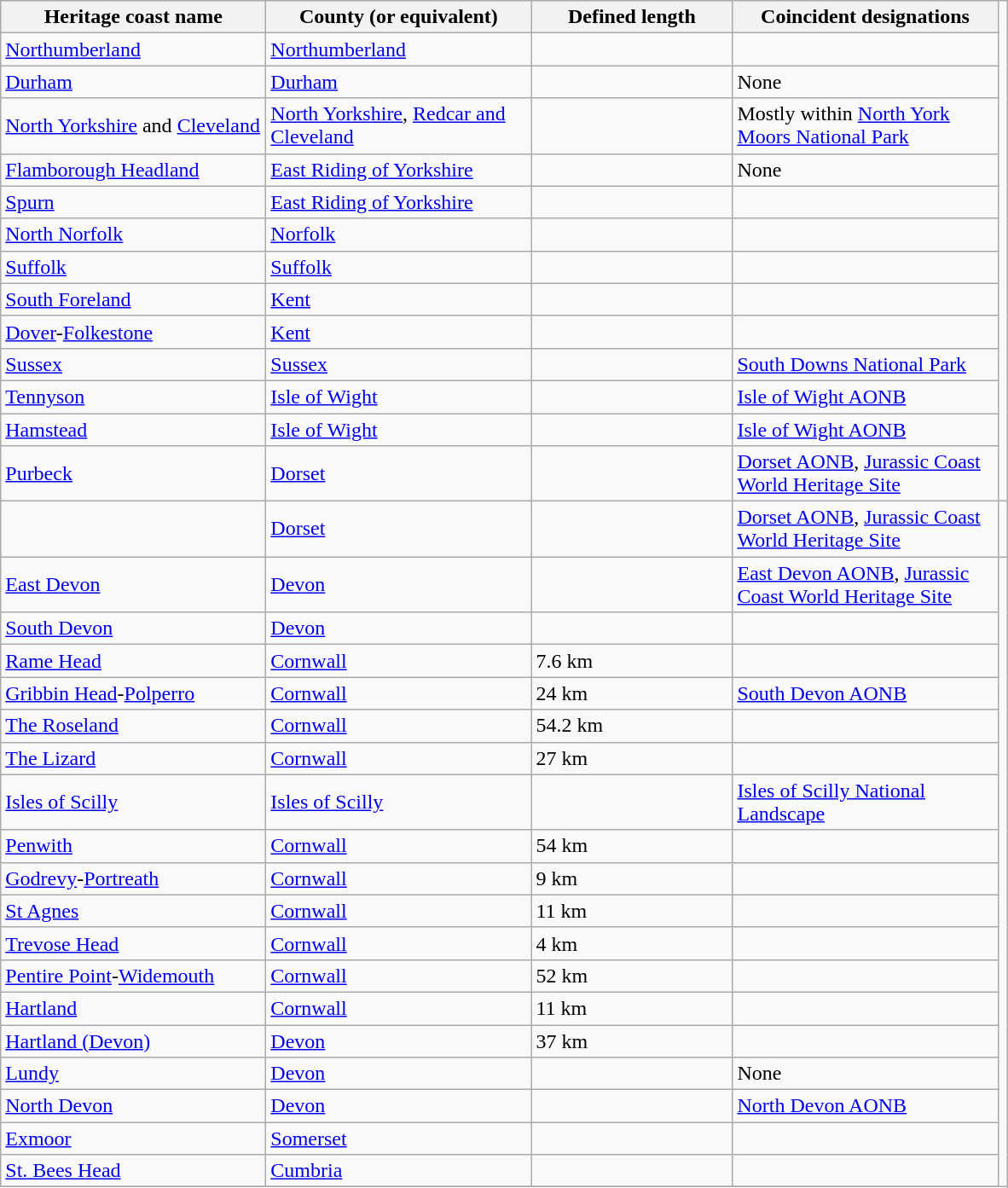<table class="wikitable">
<tr>
<th width="200pt">Heritage coast name</th>
<th width="200pt">County (or equivalent)</th>
<th width="150pt">Defined length</th>
<th width="200pt">Coincident designations</th>
</tr>
<tr>
<td><a href='#'>Northumberland</a></td>
<td><a href='#'>Northumberland</a></td>
<td></td>
<td></td>
</tr>
<tr>
<td><a href='#'>Durham</a></td>
<td><a href='#'>Durham</a></td>
<td></td>
<td>None</td>
</tr>
<tr>
<td><a href='#'>North Yorkshire</a> and <a href='#'>Cleveland</a></td>
<td><a href='#'>North Yorkshire</a>, <a href='#'>Redcar and Cleveland</a></td>
<td></td>
<td>Mostly within <a href='#'>North York Moors National Park</a></td>
</tr>
<tr>
<td><a href='#'>Flamborough Headland</a></td>
<td><a href='#'>East Riding of Yorkshire</a></td>
<td></td>
<td>None</td>
</tr>
<tr>
<td><a href='#'>Spurn</a></td>
<td><a href='#'>East Riding of Yorkshire</a></td>
<td></td>
<td></td>
</tr>
<tr>
<td><a href='#'>North Norfolk</a></td>
<td><a href='#'>Norfolk</a></td>
<td></td>
<td></td>
</tr>
<tr>
<td><a href='#'>Suffolk</a></td>
<td><a href='#'>Suffolk</a></td>
<td></td>
<td></td>
</tr>
<tr>
<td><a href='#'>South Foreland</a></td>
<td><a href='#'>Kent</a></td>
<td></td>
<td></td>
</tr>
<tr>
<td><a href='#'>Dover</a>-<a href='#'>Folkestone</a></td>
<td><a href='#'>Kent</a></td>
<td></td>
<td></td>
</tr>
<tr>
<td><a href='#'>Sussex</a></td>
<td><a href='#'>Sussex</a></td>
<td></td>
<td><a href='#'>South Downs National Park</a></td>
</tr>
<tr>
<td><a href='#'>Tennyson</a></td>
<td><a href='#'>Isle of Wight</a></td>
<td></td>
<td><a href='#'>Isle of Wight AONB</a></td>
</tr>
<tr>
<td><a href='#'>Hamstead</a></td>
<td><a href='#'>Isle of Wight</a></td>
<td></td>
<td><a href='#'>Isle of Wight AONB</a></td>
</tr>
<tr>
<td><a href='#'>Purbeck</a></td>
<td><a href='#'>Dorset</a></td>
<td></td>
<td><a href='#'>Dorset AONB</a>, <a href='#'>Jurassic Coast World Heritage Site</a></td>
</tr>
<tr>
<td></td>
<td><a href='#'>Dorset</a></td>
<td></td>
<td><a href='#'>Dorset AONB</a>, <a href='#'>Jurassic Coast World Heritage Site</a></td>
<td></td>
</tr>
<tr>
<td><a href='#'>East Devon</a></td>
<td><a href='#'>Devon</a></td>
<td></td>
<td><a href='#'>East Devon AONB</a>, <a href='#'>Jurassic Coast World Heritage Site</a></td>
</tr>
<tr>
<td><a href='#'>South Devon</a></td>
<td><a href='#'>Devon</a></td>
<td></td>
<td></td>
</tr>
<tr>
<td><a href='#'>Rame Head</a></td>
<td><a href='#'>Cornwall</a></td>
<td>7.6 km</td>
<td></td>
</tr>
<tr>
<td><a href='#'>Gribbin Head</a>-<a href='#'>Polperro</a></td>
<td><a href='#'>Cornwall</a></td>
<td>24 km</td>
<td><a href='#'>South Devon AONB</a></td>
</tr>
<tr>
<td><a href='#'>The Roseland</a></td>
<td><a href='#'>Cornwall</a></td>
<td>54.2 km</td>
<td></td>
</tr>
<tr>
<td><a href='#'>The Lizard</a></td>
<td><a href='#'>Cornwall</a></td>
<td>27 km</td>
<td></td>
</tr>
<tr>
<td><a href='#'>Isles of Scilly</a></td>
<td><a href='#'>Isles of Scilly</a></td>
<td></td>
<td><a href='#'>Isles of Scilly National Landscape</a></td>
</tr>
<tr>
<td><a href='#'>Penwith</a></td>
<td><a href='#'>Cornwall</a></td>
<td>54 km</td>
<td></td>
</tr>
<tr>
<td><a href='#'>Godrevy</a>-<a href='#'>Portreath</a></td>
<td><a href='#'>Cornwall</a></td>
<td>9 km</td>
<td></td>
</tr>
<tr>
<td><a href='#'>St Agnes</a></td>
<td><a href='#'>Cornwall</a></td>
<td>11 km</td>
<td></td>
</tr>
<tr>
<td><a href='#'>Trevose Head</a></td>
<td><a href='#'>Cornwall</a></td>
<td>4 km</td>
<td></td>
</tr>
<tr>
<td><a href='#'>Pentire Point</a>-<a href='#'>Widemouth</a></td>
<td><a href='#'>Cornwall</a></td>
<td>52 km</td>
<td></td>
</tr>
<tr>
<td><a href='#'>Hartland</a></td>
<td><a href='#'>Cornwall</a></td>
<td>11 km</td>
<td></td>
</tr>
<tr>
<td><a href='#'>Hartland (Devon)</a></td>
<td><a href='#'>Devon</a></td>
<td>37 km</td>
<td></td>
</tr>
<tr>
<td><a href='#'>Lundy</a></td>
<td><a href='#'>Devon</a></td>
<td></td>
<td>None</td>
</tr>
<tr>
<td><a href='#'>North Devon</a></td>
<td><a href='#'>Devon</a></td>
<td></td>
<td><a href='#'>North Devon AONB</a></td>
</tr>
<tr>
<td><a href='#'>Exmoor</a></td>
<td><a href='#'>Somerset</a></td>
<td></td>
<td></td>
</tr>
<tr>
<td><a href='#'>St. Bees Head</a></td>
<td><a href='#'>Cumbria</a></td>
<td></td>
<td></td>
</tr>
<tr>
</tr>
</table>
